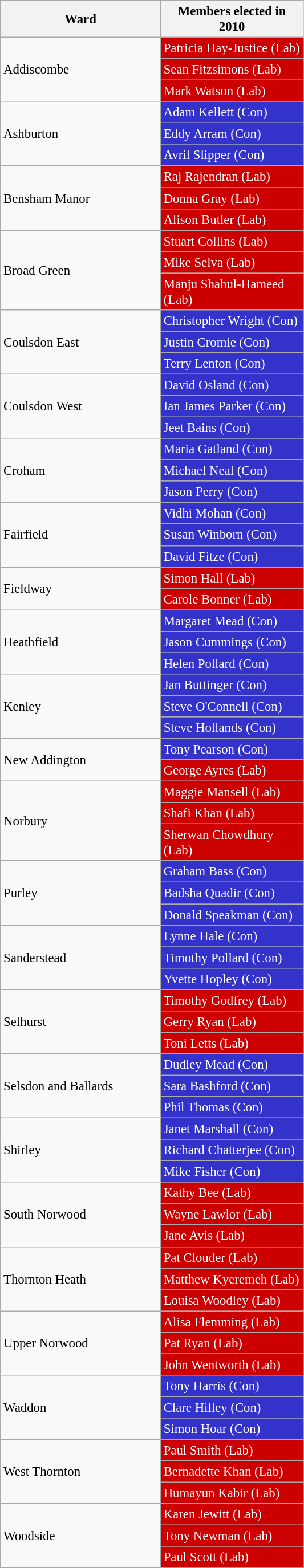<table class="wikitable" style="font-size: 95%; clear:both">
<tr>
<th width=180>Ward</th>
<th width=160>Members elected in 2010</th>
</tr>
<tr>
<td rowspan=3>Addiscombe</td>
<td style="background:#cc0000; color:white">Patricia Hay-Justice (Lab)</td>
</tr>
<tr>
<td style="background:#cc0000; color:white">Sean Fitzsimons (Lab)</td>
</tr>
<tr>
<td style="background:#cc0000; color:white">Mark Watson (Lab)</td>
</tr>
<tr>
<td rowspan=3>Ashburton</td>
<td style="background:#3333cc; color:white">Adam Kellett (Con)</td>
</tr>
<tr>
<td style="background:#3333cc; color:white">Eddy Arram (Con)</td>
</tr>
<tr>
<td style="background:#3333cc; color:white">Avril Slipper (Con)</td>
</tr>
<tr>
<td rowspan=3>Bensham Manor</td>
<td style="background:#cc0000; color:white">Raj Rajendran (Lab)</td>
</tr>
<tr>
<td style="background:#cc0000; color:white">Donna Gray (Lab)</td>
</tr>
<tr>
<td style="background:#cc0000; color:white">Alison Butler (Lab)</td>
</tr>
<tr>
<td rowspan=3>Broad Green</td>
<td style="background:#cc0000; color:white">Stuart Collins (Lab)</td>
</tr>
<tr>
<td style="background:#cc0000; color:white">Mike Selva (Lab)</td>
</tr>
<tr>
<td style="background:#cc0000; color:white">Manju Shahul-Hameed (Lab)</td>
</tr>
<tr>
<td rowspan=3>Coulsdon East</td>
<td style="background:#3333cc; color:white">Christopher Wright (Con)</td>
</tr>
<tr>
<td style="background:#3333cc; color:white">Justin Cromie (Con)</td>
</tr>
<tr>
<td style="background:#3333cc; color:white">Terry Lenton (Con)</td>
</tr>
<tr>
<td rowspan=3>Coulsdon West</td>
<td style="background:#3333cc; color:white">David Osland (Con)</td>
</tr>
<tr>
<td style="background:#3333cc; color:white">Ian James Parker (Con)</td>
</tr>
<tr>
<td style="background:#3333cc; color:white">Jeet Bains (Con)</td>
</tr>
<tr>
<td rowspan=3>Croham</td>
<td style="background:#3333cc; color:white">Maria Gatland (Con)</td>
</tr>
<tr>
<td style="background:#3333cc; color:white">Michael Neal (Con)</td>
</tr>
<tr>
<td style="background:#3333cc; color:white">Jason Perry (Con)</td>
</tr>
<tr>
<td rowspan=3>Fairfield</td>
<td style="background:#3333cc; color:white">Vidhi Mohan (Con)</td>
</tr>
<tr>
<td style="background:#3333cc; color:white">Susan Winborn (Con)</td>
</tr>
<tr>
<td style="background:#3333cc; color:white">David Fitze (Con)</td>
</tr>
<tr>
<td rowspan=2>Fieldway</td>
<td style="background:#cc0000; color:white">Simon Hall (Lab)</td>
</tr>
<tr>
<td style="background:#cc0000; color:white">Carole Bonner (Lab)</td>
</tr>
<tr>
<td rowspan=3>Heathfield</td>
<td style="background:#3333cc; color:white">Margaret Mead (Con)</td>
</tr>
<tr>
<td style="background:#3333cc; color:white">Jason Cummings (Con)</td>
</tr>
<tr>
<td style="background:#3333cc; color:white">Helen Pollard (Con)</td>
</tr>
<tr>
<td rowspan=3>Kenley</td>
<td style="background:#3333cc; color:white">Jan Buttinger (Con)</td>
</tr>
<tr>
<td style="background:#3333cc; color:white">Steve O'Connell (Con)</td>
</tr>
<tr>
<td style="background:#3333cc; color:white">Steve Hollands (Con)</td>
</tr>
<tr>
<td rowspan=2>New Addington</td>
<td style="background:#3333cc; color:white">Tony Pearson (Con)</td>
</tr>
<tr>
<td style="background:#cc0000; color:white">George Ayres (Lab)</td>
</tr>
<tr>
<td rowspan=3>Norbury</td>
<td style="background:#cc0000; color:white">Maggie Mansell (Lab)</td>
</tr>
<tr>
<td style="background:#cc0000; color:white">Shafi Khan (Lab)</td>
</tr>
<tr>
<td style="background:#cc0000; color:white">Sherwan Chowdhury (Lab)</td>
</tr>
<tr>
<td rowspan=3>Purley</td>
<td style="background:#3333cc; color:white">Graham Bass (Con)</td>
</tr>
<tr>
<td style="background:#3333cc; color:white">Badsha Quadir (Con)</td>
</tr>
<tr>
<td style="background:#3333cc; color:white">Donald Speakman (Con)</td>
</tr>
<tr>
<td rowspan=3>Sanderstead</td>
<td style="background:#3333cc; color:white">Lynne Hale (Con)</td>
</tr>
<tr>
<td style="background:#3333cc; color:white">Timothy Pollard (Con)</td>
</tr>
<tr>
<td style="background:#3333cc; color:white">Yvette Hopley (Con)</td>
</tr>
<tr>
<td rowspan=3>Selhurst</td>
<td style="background:#cc0000; color:white">Timothy Godfrey (Lab)</td>
</tr>
<tr>
<td style="background:#cc0000; color:white">Gerry Ryan (Lab)</td>
</tr>
<tr>
<td style="background:#cc0000; color:white">Toni Letts (Lab)</td>
</tr>
<tr>
<td rowspan=3>Selsdon and Ballards</td>
<td style="background:#3333cc; color:white">Dudley Mead (Con)</td>
</tr>
<tr>
<td style="background:#3333cc; color:white">Sara Bashford (Con)</td>
</tr>
<tr>
<td style="background:#3333cc; color:white">Phil Thomas (Con)</td>
</tr>
<tr>
<td rowspan=3>Shirley</td>
<td style="background:#3333cc; color:white">Janet Marshall (Con)</td>
</tr>
<tr>
<td style="background:#3333cc; color:white">Richard Chatterjee (Con)</td>
</tr>
<tr>
<td style="background:#3333cc; color:white">Mike Fisher (Con)</td>
</tr>
<tr>
<td rowspan=3>South Norwood</td>
<td style="background:#cc0000; color:white">Kathy Bee (Lab)</td>
</tr>
<tr>
<td style="background:#cc0000; color:white">Wayne Lawlor (Lab)</td>
</tr>
<tr>
<td style="background:#cc0000; color:white">Jane Avis (Lab)</td>
</tr>
<tr>
<td rowspan=3>Thornton Heath</td>
<td style="background:#cc0000; color:white">Pat Clouder (Lab)</td>
</tr>
<tr>
<td style="background:#cc0000; color:white">Matthew Kyeremeh (Lab)</td>
</tr>
<tr>
<td style="background:#cc0000; color:white">Louisa Woodley (Lab)</td>
</tr>
<tr>
<td rowspan=3>Upper Norwood</td>
<td style="background:#cc0000; color:white">Alisa Flemming (Lab)</td>
</tr>
<tr>
<td style="background:#cc0000; color:white">Pat Ryan (Lab)</td>
</tr>
<tr>
<td style="background:#cc0000; color:white">John Wentworth (Lab)</td>
</tr>
<tr>
<td rowspan=3>Waddon</td>
<td style="background:#3333cc; color:white">Tony Harris (Con)</td>
</tr>
<tr>
<td style="background:#3333cc; color:white">Clare Hilley (Con)</td>
</tr>
<tr>
<td style="background:#3333cc; color:white">Simon Hoar (Con)</td>
</tr>
<tr>
<td rowspan=3>West Thornton</td>
<td style="background:#cc0000; color:white">Paul Smith (Lab)</td>
</tr>
<tr>
<td style="background:#cc0000; color:white">Bernadette Khan (Lab)</td>
</tr>
<tr>
<td style="background:#cc0000; color:white">Humayun Kabir (Lab)</td>
</tr>
<tr>
<td rowspan=3>Woodside</td>
<td style="background:#cc0000; color:white">Karen Jewitt (Lab)</td>
</tr>
<tr>
<td style="background:#cc0000; color:white">Tony Newman (Lab)</td>
</tr>
<tr>
<td style="background:#cc0000; color:white">Paul Scott (Lab)</td>
</tr>
<tr>
</tr>
</table>
